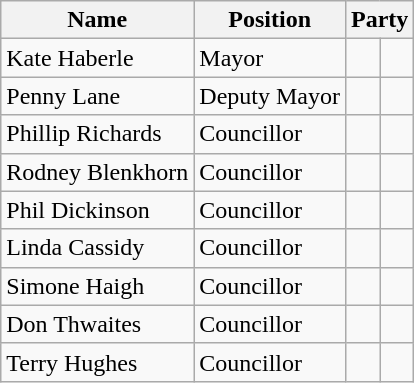<table class="wikitable">
<tr>
<th>Name</th>
<th>Position</th>
<th colspan="2">Party</th>
</tr>
<tr>
<td>Kate Haberle</td>
<td>Mayor</td>
<td></td>
<td></td>
</tr>
<tr>
<td>Penny Lane</td>
<td>Deputy Mayor</td>
<td></td>
<td></td>
</tr>
<tr>
<td>Phillip Richards</td>
<td>Councillor</td>
<td></td>
<td></td>
</tr>
<tr>
<td>Rodney Blenkhorn</td>
<td>Councillor</td>
<td></td>
<td></td>
</tr>
<tr>
<td>Phil Dickinson</td>
<td>Councillor</td>
<td></td>
<td></td>
</tr>
<tr>
<td>Linda Cassidy</td>
<td>Councillor</td>
<td></td>
<td></td>
</tr>
<tr>
<td>Simone Haigh</td>
<td>Councillor</td>
<td></td>
<td></td>
</tr>
<tr>
<td>Don Thwaites</td>
<td>Councillor</td>
<td></td>
<td></td>
</tr>
<tr>
<td>Terry Hughes</td>
<td>Councillor</td>
<td></td>
<td></td>
</tr>
</table>
